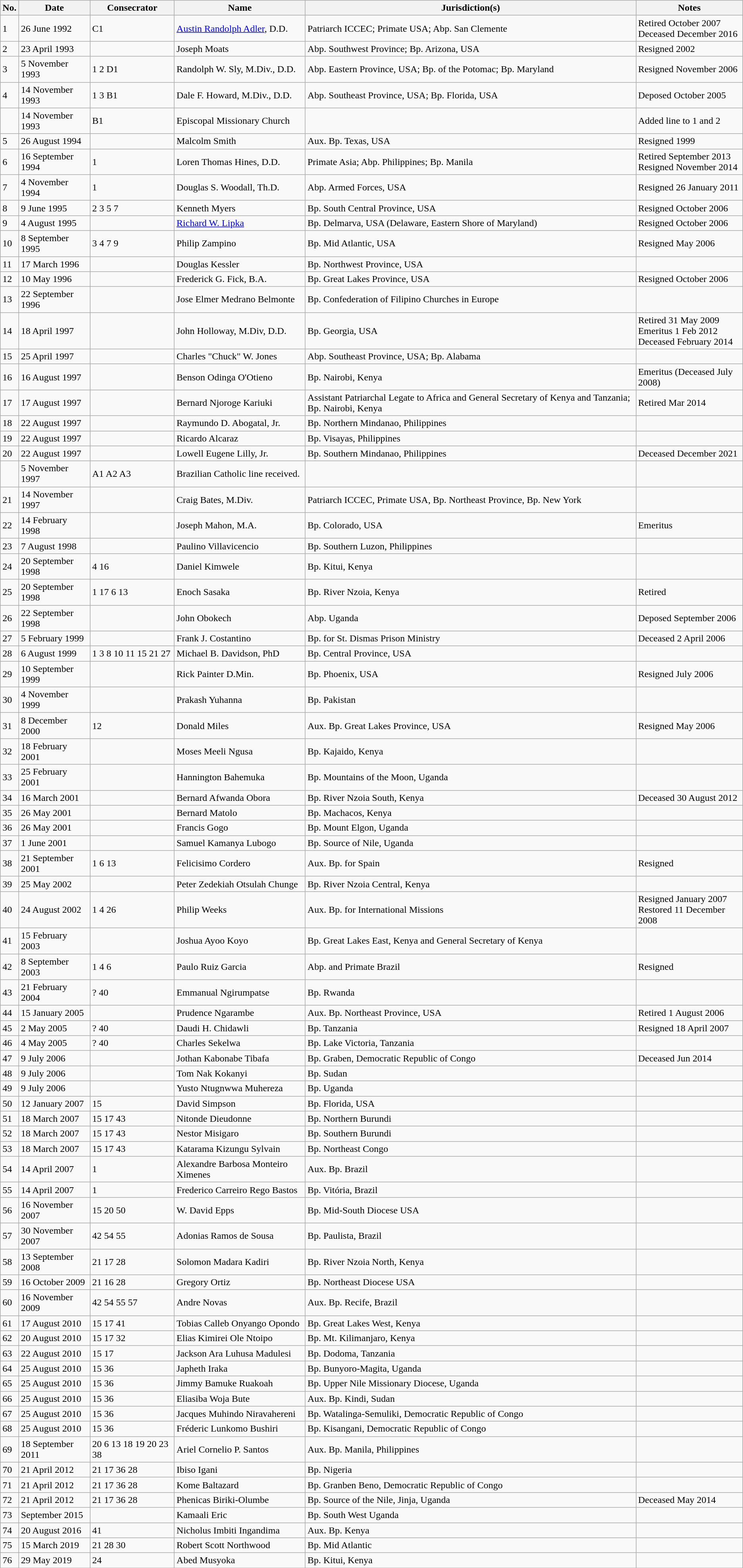<table class="wikitable">
<tr>
<th>No.</th>
<th>Date</th>
<th>Consecrator</th>
<th>Name</th>
<th>Jurisdiction(s)</th>
<th>Notes</th>
</tr>
<tr>
<td>1</td>
<td>26 June 1992</td>
<td>C1</td>
<td><a href='#'>Austin Randolph Adler</a>, D.D.</td>
<td>Patriarch ICCEC; Primate USA; Abp. San Clemente</td>
<td>Retired October 2007<br>Deceased December 2016</td>
</tr>
<tr>
<td>2</td>
<td>23 April 1993</td>
<td></td>
<td>Joseph Moats</td>
<td>Abp. Southwest Province; Bp. Arizona, USA</td>
<td>Resigned 2002</td>
</tr>
<tr>
<td>3</td>
<td>5 November 1993</td>
<td>1 2 D1</td>
<td>Randolph W. Sly, M.Div., D.D.</td>
<td>Abp. Eastern Province, USA; Bp. of the Potomac; Bp. Maryland</td>
<td>Resigned November 2006</td>
</tr>
<tr>
<td>4</td>
<td>14 November 1993</td>
<td>1 3 B1</td>
<td>Dale F. Howard, M.Div., D.D.</td>
<td>Abp. Southeast Province, USA; Bp. Florida, USA</td>
<td>Deposed October 2005</td>
</tr>
<tr>
<td></td>
<td>14 November 1993</td>
<td>B1</td>
<td>Episcopal Missionary Church</td>
<td></td>
<td>Added line to 1 and 2</td>
</tr>
<tr>
<td>5</td>
<td>26 August 1994</td>
<td></td>
<td>Malcolm Smith</td>
<td>Aux. Bp. Texas, USA</td>
<td>Resigned 1999</td>
</tr>
<tr>
<td>6</td>
<td>16 September 1994</td>
<td>1</td>
<td>Loren Thomas Hines, D.D.</td>
<td>Primate Asia; Abp. Philippines; Bp. Manila</td>
<td>Retired September 2013<br>Resigned November 2014</td>
</tr>
<tr>
<td>7</td>
<td>4 November 1994</td>
<td>1</td>
<td>Douglas S. Woodall, Th.D.</td>
<td>Abp. Armed Forces, USA</td>
<td>Resigned 26 January 2011</td>
</tr>
<tr>
<td>8</td>
<td>9 June 1995</td>
<td>2 3 5 7</td>
<td>Kenneth Myers</td>
<td>Bp. South Central Province, USA</td>
<td>Resigned October 2006</td>
</tr>
<tr>
<td>9</td>
<td>4 August 1995</td>
<td></td>
<td><a href='#'>Richard W. Lipka</a></td>
<td>Bp. Delmarva, USA (Delaware, Eastern Shore of Maryland)</td>
<td>Resigned October 2006</td>
</tr>
<tr>
<td>10</td>
<td>8 September 1995</td>
<td>3 4 7 9</td>
<td>Philip Zampino</td>
<td>Bp. Mid Atlantic, USA</td>
<td>Resigned May 2006</td>
</tr>
<tr>
<td>11</td>
<td>17 March 1996</td>
<td></td>
<td>Douglas Kessler</td>
<td>Bp. Northwest Province, USA</td>
<td></td>
</tr>
<tr>
<td>12</td>
<td>10 May 1996</td>
<td></td>
<td>Frederick G. Fick, B.A.</td>
<td>Bp. Great Lakes Province, USA</td>
<td>Resigned October 2006</td>
</tr>
<tr>
<td>13</td>
<td>22 September 1996</td>
<td></td>
<td>Jose Elmer Medrano Belmonte</td>
<td>Bp. Confederation of Filipino Churches in Europe</td>
<td></td>
</tr>
<tr>
<td>14</td>
<td>18 April 1997</td>
<td></td>
<td>John Holloway, M.Div, D.D.</td>
<td>Bp. Georgia, USA</td>
<td>Retired 31 May 2009<br>Emeritus 1 Feb 2012<br>Deceased February 2014</td>
</tr>
<tr>
<td>15</td>
<td>25 April 1997</td>
<td></td>
<td>Charles "Chuck" W. Jones</td>
<td>Abp. Southeast Province, USA; Bp. Alabama</td>
<td></td>
</tr>
<tr>
<td>16</td>
<td>16 August 1997</td>
<td></td>
<td>Benson Odinga O'Otieno</td>
<td>Bp. Nairobi, Kenya</td>
<td>Emeritus (Deceased July 2008)</td>
</tr>
<tr>
<td>17</td>
<td>17 August 1997</td>
<td></td>
<td>Bernard Njoroge Kariuki</td>
<td>Assistant Patriarchal Legate to Africa and General Secretary of Kenya and Tanzania; Bp. Nairobi, Kenya</td>
<td>Retired Mar 2014</td>
</tr>
<tr>
<td>18</td>
<td>22 August 1997</td>
<td></td>
<td>Raymundo D. Abogatal, Jr.</td>
<td>Bp. Northern Mindanao, Philippines</td>
<td></td>
</tr>
<tr>
<td>19</td>
<td>22 August 1997</td>
<td></td>
<td>Ricardo Alcaraz</td>
<td>Bp. Visayas, Philippines</td>
<td></td>
</tr>
<tr>
<td>20</td>
<td>22 August 1997</td>
<td></td>
<td>Lowell Eugene Lilly, Jr.</td>
<td>Bp. Southern Mindanao, Philippines</td>
<td>Deceased December 2021</td>
</tr>
<tr>
<td></td>
<td>5 November 1997</td>
<td>A1 A2 A3</td>
<td>Brazilian Catholic line received.</td>
<td></td>
<td></td>
</tr>
<tr>
<td>21</td>
<td>14 November 1997</td>
<td></td>
<td>Craig Bates, M.Div.</td>
<td>Patriarch ICCEC, Primate USA, Bp. Northeast Province, Bp. New York</td>
<td></td>
</tr>
<tr>
<td>22</td>
<td>14 February 1998</td>
<td></td>
<td>Joseph Mahon, M.A.</td>
<td>Bp. Colorado, USA</td>
<td>Emeritus</td>
</tr>
<tr>
<td>23</td>
<td>7 August 1998</td>
<td></td>
<td>Paulino Villavicencio</td>
<td>Bp. Southern Luzon, Philippines</td>
<td></td>
</tr>
<tr>
<td>24</td>
<td>20 September 1998</td>
<td>4 16</td>
<td>Daniel Kimwele</td>
<td>Bp. Kitui, Kenya</td>
<td></td>
</tr>
<tr>
<td>25</td>
<td>20 September 1998</td>
<td>1 17 6 13</td>
<td>Enoch Sasaka</td>
<td>Bp. River Nzoia, Kenya</td>
<td>Retired</td>
</tr>
<tr>
<td>26</td>
<td>22 September 1998</td>
<td></td>
<td>John Obokech</td>
<td>Abp. Uganda</td>
<td>Deposed September 2006</td>
</tr>
<tr>
<td>27</td>
<td>5 February 1999</td>
<td></td>
<td>Frank J. Costantino</td>
<td>Bp. for St. Dismas Prison Ministry</td>
<td>Deceased 2 April 2006</td>
</tr>
<tr>
<td>28</td>
<td>6 August 1999</td>
<td>1 3 8 10 11 15 21 27</td>
<td>Michael B. Davidson, PhD</td>
<td>Bp. Central Province, USA</td>
<td></td>
</tr>
<tr>
<td>29</td>
<td>10 September 1999</td>
<td></td>
<td>Rick Painter D.Min.</td>
<td>Bp. Phoenix, USA</td>
<td>Resigned July 2006</td>
</tr>
<tr>
<td>30</td>
<td>4 November 1999</td>
<td></td>
<td>Prakash Yuhanna</td>
<td>Bp. Pakistan</td>
<td></td>
</tr>
<tr>
<td>31</td>
<td>8 December 2000</td>
<td>12</td>
<td>Donald Miles</td>
<td>Aux. Bp. Great Lakes Province, USA</td>
<td>Resigned May 2006</td>
</tr>
<tr>
<td>32</td>
<td>18 February 2001</td>
<td></td>
<td>Moses Meeli Ngusa</td>
<td>Bp. Kajaido, Kenya</td>
<td></td>
</tr>
<tr>
<td>33</td>
<td>25 February 2001</td>
<td></td>
<td>Hannington Bahemuka</td>
<td>Bp. Mountains of the Moon, Uganda</td>
<td></td>
</tr>
<tr>
<td>34</td>
<td>16 March 2001</td>
<td></td>
<td>Bernard Afwanda Obora</td>
<td>Bp. River Nzoia South, Kenya</td>
<td>Deceased 30 August 2012</td>
</tr>
<tr>
<td>35</td>
<td>26 May 2001</td>
<td></td>
<td>Bernard Matolo</td>
<td>Bp. Machacos, Kenya</td>
<td></td>
</tr>
<tr>
<td>36</td>
<td>26 May 2001</td>
<td></td>
<td>Francis Gogo</td>
<td>Bp. Mount Elgon, Uganda</td>
<td></td>
</tr>
<tr>
<td>37</td>
<td>1 June 2001</td>
<td></td>
<td>Samuel Kamanya Lubogo</td>
<td>Bp. Source of Nile, Uganda</td>
<td></td>
</tr>
<tr>
<td>38</td>
<td>21 September 2001</td>
<td>1 6 13</td>
<td>Felicisimo Cordero</td>
<td>Aux. Bp. for Spain</td>
<td>Resigned</td>
</tr>
<tr>
<td>39</td>
<td>25 May 2002</td>
<td></td>
<td>Peter Zedekiah Otsulah Chunge</td>
<td>Bp. River Nzoia Central, Kenya</td>
<td></td>
</tr>
<tr>
<td>40</td>
<td>24 August 2002</td>
<td>1 4 26</td>
<td>Philip Weeks</td>
<td>Aux. Bp. for International Missions</td>
<td>Resigned January 2007<br>Restored 11 December 2008</td>
</tr>
<tr>
<td>41</td>
<td>15 February 2003</td>
<td></td>
<td>Joshua Ayoo Koyo</td>
<td>Bp. Great Lakes East, Kenya and General Secretary of Kenya</td>
<td></td>
</tr>
<tr>
<td>42</td>
<td>8 September 2003</td>
<td>1 4 6</td>
<td>Paulo Ruiz Garcia</td>
<td>Abp. and Primate Brazil</td>
<td>Resigned</td>
</tr>
<tr>
<td>43</td>
<td>21 February 2004</td>
<td>? 40</td>
<td>Emmanual Ngirumpatse</td>
<td>Bp. Rwanda</td>
<td></td>
</tr>
<tr>
<td>44</td>
<td>15 January 2005</td>
<td></td>
<td>Prudence Ngarambe</td>
<td>Aux. Bp. Northeast Province, USA</td>
<td>Retired 1 August 2006</td>
</tr>
<tr>
<td>45</td>
<td>2 May 2005</td>
<td>? 40</td>
<td>Daudi H. Chidawli</td>
<td>Bp. Tanzania</td>
<td>Resigned 18 April 2007</td>
</tr>
<tr>
<td>46</td>
<td>4 May 2005</td>
<td>? 40</td>
<td>Charles Sekelwa</td>
<td>Bp. Lake Victoria, Tanzania</td>
<td></td>
</tr>
<tr>
<td>47</td>
<td>9 July 2006</td>
<td></td>
<td>Jothan Kabonabe Tibafa</td>
<td>Bp. Graben, Democratic Republic of Congo</td>
<td>Deceased Jun 2014</td>
</tr>
<tr>
<td>48</td>
<td>9 July 2006</td>
<td></td>
<td>Tom Nak Kokanyi</td>
<td>Bp. Sudan</td>
<td></td>
</tr>
<tr>
<td>49</td>
<td>9 July 2006</td>
<td></td>
<td>Yusto Ntugnwwa Muhereza</td>
<td>Bp. Uganda</td>
<td></td>
</tr>
<tr>
<td>50</td>
<td>12 January 2007</td>
<td>15</td>
<td>David Simpson</td>
<td>Bp. Florida, USA</td>
<td></td>
</tr>
<tr>
<td>51</td>
<td>18 March 2007</td>
<td>15 17 43</td>
<td>Nitonde Dieudonne</td>
<td>Bp. Northern Burundi</td>
<td></td>
</tr>
<tr>
<td>52</td>
<td>18 March 2007</td>
<td>15 17 43</td>
<td>Nestor Misigaro</td>
<td>Bp. Southern Burundi</td>
<td></td>
</tr>
<tr>
<td>53</td>
<td>18 March 2007</td>
<td>15 17 43</td>
<td>Katarama Kizungu Sylvain</td>
<td>Bp. Northeast Congo</td>
<td></td>
</tr>
<tr>
<td>54</td>
<td>14 April 2007</td>
<td>1</td>
<td>Alexandre Barbosa Monteiro Ximenes</td>
<td>Aux. Bp. Brazil</td>
<td></td>
</tr>
<tr>
<td>55</td>
<td>14 April 2007</td>
<td>1</td>
<td>Frederico Carreiro Rego Bastos</td>
<td>Bp. Vitória, Brazil</td>
<td></td>
</tr>
<tr>
<td>56</td>
<td>16 November 2007</td>
<td>15 20 50</td>
<td>W. David Epps</td>
<td>Bp. Mid-South Diocese USA</td>
<td></td>
</tr>
<tr>
<td>57</td>
<td>30 November 2007</td>
<td>42 54 55</td>
<td>Adonias Ramos de Sousa</td>
<td>Bp. Paulista, Brazil</td>
<td></td>
</tr>
<tr>
<td>58</td>
<td>13 September 2008</td>
<td>21 17 28</td>
<td>Solomon Madara Kadiri</td>
<td>Bp. River Nzoia North, Kenya</td>
<td></td>
</tr>
<tr>
<td>59</td>
<td>16 October 2009</td>
<td>21 16 28</td>
<td>Gregory Ortiz</td>
<td>Bp. Northeast Diocese USA</td>
<td></td>
</tr>
<tr>
<td>60</td>
<td>16 November 2009</td>
<td>42 54 55 57</td>
<td>Andre Novas</td>
<td>Aux. Bp. Recife, Brazil</td>
<td></td>
</tr>
<tr>
<td>61</td>
<td>17 August 2010</td>
<td>15 17 41</td>
<td>Tobias Calleb Onyango Opondo</td>
<td>Bp. Great Lakes West, Kenya</td>
<td></td>
</tr>
<tr>
<td>62</td>
<td>20 August 2010</td>
<td>15 17 32</td>
<td>Elias Kimirei Ole Ntoipo</td>
<td>Bp. Mt. Kilimanjaro, Kenya</td>
<td></td>
</tr>
<tr>
<td>63</td>
<td>22 August 2010</td>
<td>15 17</td>
<td>Jackson Ara Luhusa Madulesi</td>
<td>Bp. Dodoma, Tanzania</td>
<td></td>
</tr>
<tr>
<td>64</td>
<td>25 August 2010</td>
<td>15 36</td>
<td>Japheth Iraka</td>
<td>Bp. Bunyoro-Magita, Uganda</td>
<td></td>
</tr>
<tr>
<td>65</td>
<td>25 August 2010</td>
<td>15 36</td>
<td>Jimmy Bamuke Ruakoah</td>
<td>Bp. Upper Nile Missionary Diocese, Uganda</td>
<td></td>
</tr>
<tr>
<td>66</td>
<td>25 August 2010</td>
<td>15 36</td>
<td>Eliasiba Woja Bute</td>
<td>Aux. Bp. Kindi, Sudan</td>
<td></td>
</tr>
<tr>
<td>67</td>
<td>25 August 2010</td>
<td>15 36</td>
<td>Jacques Muhindo Niravahereni</td>
<td>Bp. Watalinga-Semuliki, Democratic Republic of Congo</td>
<td></td>
</tr>
<tr>
<td>68</td>
<td>25 August 2010</td>
<td>15 36</td>
<td>Fréderic Lunkomo Bushiri</td>
<td>Bp. Kisangani, Democratic Republic of Congo</td>
<td></td>
</tr>
<tr>
<td>69</td>
<td>18 September 2011</td>
<td>20 6 13 18 19 20 23 38</td>
<td>Ariel Cornelio P. Santos</td>
<td>Aux. Bp. Manila, Philippines</td>
<td></td>
</tr>
<tr>
<td>70</td>
<td>21 April 2012</td>
<td>21 17 36 28</td>
<td>Ibiso Igani</td>
<td>Bp. Nigeria</td>
<td></td>
</tr>
<tr>
<td>71</td>
<td>21 April 2012</td>
<td>21 17 36 28</td>
<td>Kome Baltazard</td>
<td>Bp. Granben Beno, Democratic Republic of Congo</td>
<td></td>
</tr>
<tr>
<td>72</td>
<td>21 April 2012</td>
<td>21 17 36 28</td>
<td>Phenicas Biriki-Olumbe</td>
<td>Bp. Source of the Nile, Jinja, Uganda</td>
<td>Deceased May 2014</td>
</tr>
<tr>
<td>73</td>
<td>September 2015</td>
<td></td>
<td>Kamaali Eric</td>
<td>Bp. South West Uganda</td>
<td></td>
</tr>
<tr>
<td>74</td>
<td>20 August 2016</td>
<td>41</td>
<td>Nicholus Imbiti Ingandima</td>
<td>Aux. Bp. Kenya</td>
<td></td>
</tr>
<tr ||>
<td>75</td>
<td>15 March 2019</td>
<td>21 28 30</td>
<td>Robert Scott Northwood</td>
<td>Bp. Mid Atlantic</td>
<td></td>
</tr>
<tr ||>
<td>76</td>
<td>29 May 2019</td>
<td>24</td>
<td>Abed Musyoka</td>
<td>Bp. Kitui, Kenya</td>
<td></td>
</tr>
<tr ||>
</tr>
</table>
